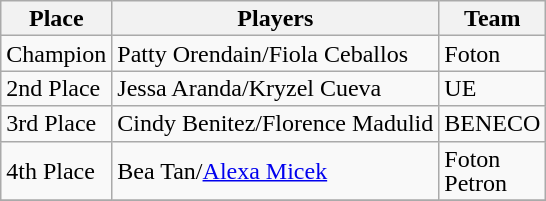<table class="wikitable" style="text-align:left; line-height:16px; width:auto;">
<tr>
<th>Place</th>
<th>Players</th>
<th>Team</th>
</tr>
<tr>
<td>Champion</td>
<td>Patty Orendain/Fiola Ceballos</td>
<td>Foton</td>
</tr>
<tr>
<td>2nd Place</td>
<td>Jessa Aranda/Kryzel Cueva</td>
<td>UE</td>
</tr>
<tr>
<td>3rd Place</td>
<td>Cindy Benitez/Florence Madulid</td>
<td>BENECO</td>
</tr>
<tr>
<td>4th Place</td>
<td>Bea Tan/<a href='#'>Alexa Micek</a></td>
<td>Foton<br>Petron</td>
</tr>
<tr>
</tr>
</table>
